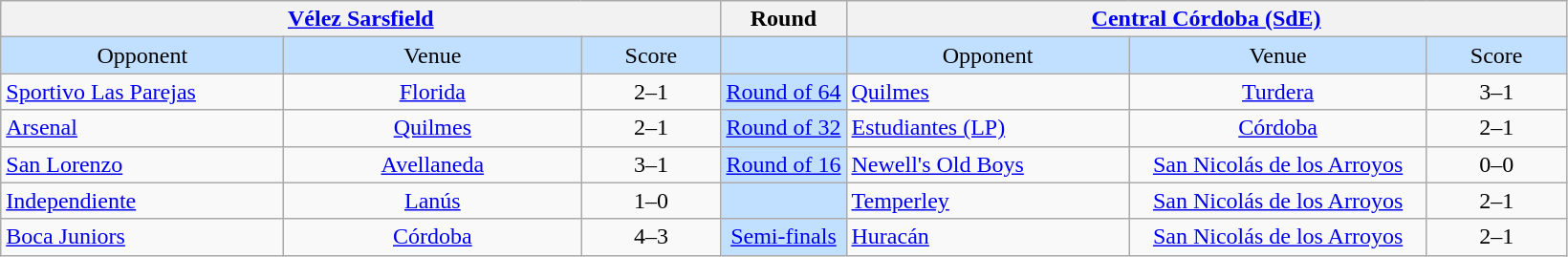<table class="wikitable" style="text-align: center;">
<tr>
<th colspan=3><a href='#'>Vélez Sarsfield</a></th>
<th width=>Round</th>
<th colspan=3><a href='#'>Central Córdoba (SdE)</a></th>
</tr>
<tr bgcolor=#c1e0ff>
<td width= 190px>Opponent</td>
<td width= 200px>Venue</td>
<td width= 90px>Score</td>
<td width=></td>
<td width= 190px>Opponent</td>
<td width= 200px>Venue</td>
<td width= 90px>Score</td>
</tr>
<tr>
<td align=left><a href='#'>Sportivo Las Parejas</a></td>
<td><a href='#'>Florida</a></td>
<td>2–1</td>
<td bgcolor=#c1e0ff><a href='#'>Round of 64</a></td>
<td align=left><a href='#'>Quilmes</a></td>
<td><a href='#'>Turdera</a></td>
<td>3–1</td>
</tr>
<tr>
<td align=left><a href='#'>Arsenal</a></td>
<td><a href='#'>Quilmes</a></td>
<td>2–1</td>
<td bgcolor=#c1e0ff><a href='#'>Round of 32</a></td>
<td align=left><a href='#'>Estudiantes (LP)</a></td>
<td><a href='#'>Córdoba</a></td>
<td>2–1</td>
</tr>
<tr>
<td align=left><a href='#'>San Lorenzo</a></td>
<td><a href='#'>Avellaneda</a></td>
<td>3–1</td>
<td bgcolor=#c1e0ff><a href='#'>Round of 16</a></td>
<td align=left><a href='#'>Newell's Old Boys</a></td>
<td><a href='#'>San Nicolás de los Arroyos</a></td>
<td>0–0 </td>
</tr>
<tr>
<td align=left><a href='#'>Independiente</a></td>
<td><a href='#'>Lanús</a></td>
<td>1–0</td>
<td bgcolor=#c1e0ff><a href='#'></a></td>
<td align=left><a href='#'>Temperley</a></td>
<td><a href='#'>San Nicolás de los Arroyos</a></td>
<td>2–1</td>
</tr>
<tr>
<td align=left><a href='#'>Boca Juniors</a></td>
<td><a href='#'>Córdoba</a></td>
<td>4–3</td>
<td bgcolor=#c1e0ff><a href='#'>Semi-finals</a></td>
<td align=left><a href='#'>Huracán</a></td>
<td><a href='#'>San Nicolás de los Arroyos</a></td>
<td>2–1</td>
</tr>
</table>
